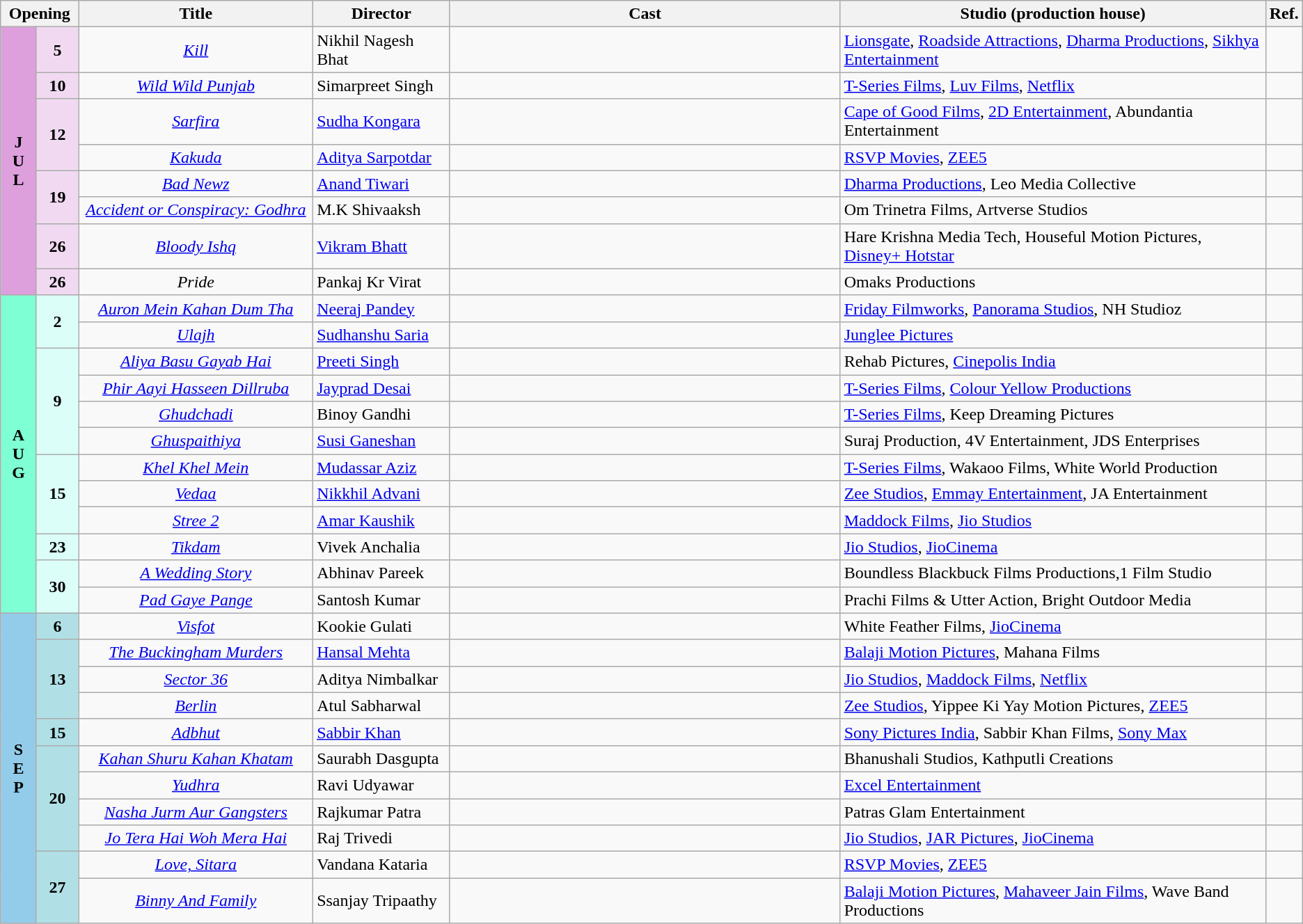<table class="wikitable">
<tr>
<th colspan="2" style="width:6%;"><strong>Opening</strong></th>
<th style="width:18%;"><strong>Title</strong></th>
<th style="width:10.5%;"><strong>Director</strong></th>
<th style="width:30%;"><strong>Cast</strong></th>
<th>Studio (production house)</th>
<th>Ref.</th>
</tr>
<tr>
<td rowspan="8" style="text-align:center; background:plum; textcolor:#000;"><strong>J<br>U<br>L</strong></td>
<td style="text-align:center;background:#f1daf1;"><strong>5</strong></td>
<td style="text-align:center;"><em><a href='#'>Kill</a></em></td>
<td>Nikhil Nagesh Bhat</td>
<td></td>
<td><a href='#'>Lionsgate</a>, <a href='#'>Roadside Attractions</a>, <a href='#'>Dharma Productions</a>, <a href='#'>Sikhya Entertainment</a></td>
<td></td>
</tr>
<tr>
<td style="text-align:center;background:#f1daf1;"><strong>10</strong></td>
<td style="text-align:center;"><em><a href='#'>Wild Wild Punjab</a></em></td>
<td>Simarpreet Singh</td>
<td></td>
<td><a href='#'>T-Series Films</a>, <a href='#'>Luv Films</a>, <a href='#'>Netflix</a></td>
<td></td>
</tr>
<tr>
<td rowspan="2" style="text-align:center;background:#f1daf1;"><strong>12</strong></td>
<td style="text-align:center;"><em><a href='#'>Sarfira</a></em></td>
<td><a href='#'>Sudha Kongara</a></td>
<td></td>
<td><a href='#'>Cape of Good Films</a>, <a href='#'>2D Entertainment</a>, Abundantia Entertainment</td>
<td></td>
</tr>
<tr>
<td style="text-align:center;"><em><a href='#'>Kakuda</a></em></td>
<td><a href='#'>Aditya Sarpotdar</a></td>
<td></td>
<td><a href='#'>RSVP Movies</a>, <a href='#'>ZEE5</a></td>
<td></td>
</tr>
<tr>
<td rowspan="2" style="text-align:center;background:#f1daf1;"><strong>19</strong></td>
<td style="text-align:center;"><em><a href='#'>Bad Newz</a></em></td>
<td><a href='#'>Anand Tiwari</a></td>
<td></td>
<td><a href='#'>Dharma Productions</a>, Leo Media Collective</td>
<td></td>
</tr>
<tr>
<td style="text-align:center;"><em><a href='#'>Accident or Conspiracy: Godhra</a></em></td>
<td>M.K Shivaaksh</td>
<td></td>
<td>Om  Trinetra Films, Artverse Studios</td>
<td></td>
</tr>
<tr>
<td style="text-align:center;background:#f1daf1;"><strong>26</strong></td>
<td style="text-align:center;"><em><a href='#'>Bloody Ishq</a></em></td>
<td><a href='#'>Vikram Bhatt</a></td>
<td></td>
<td>Hare Krishna Media Tech, Houseful Motion Pictures, <a href='#'>Disney+ Hotstar</a></td>
<td></td>
</tr>
<tr>
<td style="text-align:center;background:#f1daf1;"><strong>26</strong></td>
<td style="text-align:center;"><em>Pride</em></td>
<td>Pankaj Kr Virat</td>
<td></td>
<td>Omaks Productions</td>
<td></td>
</tr>
<tr>
<td rowspan="12" style="text-align:center; background:#7FFFD4; textcolor:#000;"><strong>A<br>U<br>G</strong></td>
<td rowspan="2" style="text-align:center; background:#dbfff8; textcolor:#000;"><strong>2</strong></td>
<td style="text-align:center;"><em><a href='#'>Auron Mein Kahan Dum Tha</a></em></td>
<td><a href='#'>Neeraj Pandey</a></td>
<td></td>
<td><a href='#'>Friday Filmworks</a>, <a href='#'>Panorama Studios</a>, NH Studioz</td>
<td></td>
</tr>
<tr>
<td style="text-align:center;"><em><a href='#'>Ulajh</a></em></td>
<td><a href='#'>Sudhanshu Saria</a></td>
<td></td>
<td><a href='#'>Junglee Pictures</a></td>
<td></td>
</tr>
<tr>
<td rowspan="4" style="text-align:center; background:#dbfff8; textcolor:#000;"><strong>9</strong></td>
<td style="text-align:center;"><em><a href='#'>Aliya Basu Gayab Hai</a></em></td>
<td><a href='#'>Preeti Singh</a></td>
<td></td>
<td>Rehab Pictures, <a href='#'>Cinepolis India</a></td>
<td></td>
</tr>
<tr>
<td style="text-align:center;"><em><a href='#'>Phir Aayi Hasseen Dillruba</a></em></td>
<td><a href='#'>Jayprad Desai</a></td>
<td></td>
<td><a href='#'>T-Series Films</a>, <a href='#'>Colour Yellow Productions</a></td>
<td></td>
</tr>
<tr>
<td style="text-align:center;"><em><a href='#'>Ghudchadi</a></em></td>
<td>Binoy Gandhi</td>
<td></td>
<td><a href='#'>T-Series Films</a>, Keep Dreaming Pictures</td>
<td></td>
</tr>
<tr>
<td style="text-align:center;"><em><a href='#'>Ghuspaithiya</a></em></td>
<td><a href='#'>Susi Ganeshan</a></td>
<td></td>
<td>Suraj Production, 4V Entertainment, JDS Enterprises</td>
<td></td>
</tr>
<tr>
<td rowspan="3" style="text-align:center; background:#dbfff8; textcolor:#000;"><strong>15</strong></td>
<td style="text-align:center;"><em><a href='#'>Khel Khel Mein</a></em></td>
<td><a href='#'>Mudassar Aziz</a></td>
<td></td>
<td><a href='#'>T-Series Films</a>, Wakaoo Films, White World Production</td>
<td></td>
</tr>
<tr>
<td style="text-align:center;"><em><a href='#'>Vedaa</a></em></td>
<td><a href='#'>Nikkhil Advani</a></td>
<td></td>
<td><a href='#'>Zee Studios</a>, <a href='#'>Emmay Entertainment</a>, JA Entertainment</td>
<td></td>
</tr>
<tr>
<td style="text-align:center;"><em><a href='#'>Stree 2</a></em></td>
<td><a href='#'>Amar Kaushik</a></td>
<td></td>
<td><a href='#'>Maddock Films</a>, <a href='#'>Jio Studios</a></td>
<td></td>
</tr>
<tr>
<td style="text-align:center; background:#dbfff8; textcolor:#000;"><strong>23</strong></td>
<td style="text-align:center;"><em><a href='#'>Tikdam</a></em></td>
<td>Vivek Anchalia</td>
<td></td>
<td><a href='#'>Jio Studios</a>, <a href='#'>JioCinema</a></td>
<td></td>
</tr>
<tr>
<td rowspan="2" style="text-align:center; background:#dbfff8; textcolor:#000;"><strong>30</strong></td>
<td style="text-align:center;"><em><a href='#'>A Wedding Story</a></em></td>
<td>Abhinav Pareek</td>
<td></td>
<td>Boundless Blackbuck Films Productions,1 Film Studio</td>
<td></td>
</tr>
<tr>
<td style="text-align:center;"><em><a href='#'>Pad Gaye Pange</a></em></td>
<td>Santosh Kumar</td>
<td></td>
<td>Prachi Films & Utter Action, Bright Outdoor Media</td>
<td></td>
</tr>
<tr>
<td rowspan="13" style="text-align:center; background:#93CCEA; textcolor:#000;"><strong>S<br>E<br>P</strong></td>
<td style="text-align:center;background:#B0E0E6;"><strong>6</strong></td>
<td style="text-align:center;"><em><a href='#'>Visfot</a></em></td>
<td>Kookie Gulati</td>
<td></td>
<td>White Feather Films, <a href='#'>JioCinema</a></td>
<td></td>
</tr>
<tr>
<td rowspan="3" style="text-align:center;background:#B0E0E6;"><strong>13</strong></td>
<td style="text-align:center;"><em><a href='#'>The Buckingham Murders</a></em></td>
<td><a href='#'>Hansal Mehta</a></td>
<td></td>
<td><a href='#'>Balaji Motion Pictures</a>, Mahana Films</td>
<td></td>
</tr>
<tr>
<td style="text-align:center;"><em><a href='#'>Sector 36</a></em></td>
<td>Aditya Nimbalkar</td>
<td></td>
<td><a href='#'>Jio Studios</a>, <a href='#'>Maddock Films</a>, <a href='#'>Netflix</a></td>
<td></td>
</tr>
<tr>
<td style="text-align:center;"><em><a href='#'>Berlin</a></em></td>
<td>Atul Sabharwal</td>
<td></td>
<td><a href='#'>Zee Studios</a>, Yippee Ki Yay Motion Pictures, <a href='#'>ZEE5</a></td>
<td></td>
</tr>
<tr>
<td style="text-align:center;background:#B0E0E6;"><strong>15</strong></td>
<td style="text-align:center;"><em><a href='#'>Adbhut</a></em></td>
<td><a href='#'>Sabbir Khan</a></td>
<td></td>
<td><a href='#'>Sony Pictures India</a>, Sabbir Khan Films, <a href='#'>Sony Max</a></td>
<td></td>
</tr>
<tr>
<td rowspan="4" style="text-align:center;background:#B0E0E6;"><strong>20</strong></td>
<td style="text-align:center;"><em><a href='#'>Kahan Shuru Kahan Khatam</a></em></td>
<td>Saurabh Dasgupta</td>
<td></td>
<td>Bhanushali Studios, Kathputli Creations</td>
<td></td>
</tr>
<tr>
<td style="text-align:center;"><em><a href='#'>Yudhra</a></em></td>
<td>Ravi Udyawar</td>
<td></td>
<td><a href='#'>Excel Entertainment</a></td>
<td></td>
</tr>
<tr>
<td style="text-align:center;"><em><a href='#'>Nasha Jurm Aur Gangsters</a></em></td>
<td>Rajkumar Patra</td>
<td></td>
<td>Patras Glam Entertainment</td>
<td></td>
</tr>
<tr>
<td style="text-align:center;"><em><a href='#'>Jo Tera Hai Woh Mera Hai</a></em></td>
<td>Raj Trivedi</td>
<td></td>
<td><a href='#'>Jio Studios</a>, <a href='#'>JAR Pictures</a>, <a href='#'>JioCinema</a></td>
<td></td>
</tr>
<tr>
<td rowspan="2" style="text-align:center;background:#B0E0E6;"><strong>27</strong></td>
<td style="text-align:center;"><em><a href='#'>Love, Sitara</a></em></td>
<td>Vandana Kataria</td>
<td></td>
<td><a href='#'>RSVP Movies</a>, <a href='#'>ZEE5</a></td>
<td></td>
</tr>
<tr>
<td style="text-align:center;"><em><a href='#'>Binny And Family</a></em></td>
<td>Ssanjay Tripaathy</td>
<td></td>
<td><a href='#'>Balaji Motion Pictures</a>, <a href='#'>Mahaveer Jain Films</a>, Wave Band Productions</td>
<td></td>
</tr>
</table>
